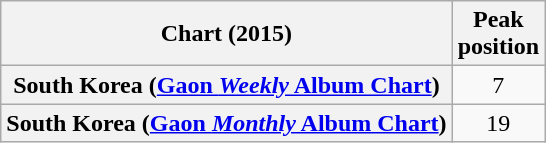<table class="wikitable sortable plainrowheaders" style="text-align:center;">
<tr>
<th>Chart (2015)</th>
<th>Peak<br>position</th>
</tr>
<tr>
<th scope="row">South Korea (<a href='#'>Gaon <em>Weekly</em> Album Chart</a>)</th>
<td>7</td>
</tr>
<tr>
<th scope="row">South Korea (<a href='#'>Gaon <em>Monthly</em> Album Chart</a>)</th>
<td>19</td>
</tr>
</table>
